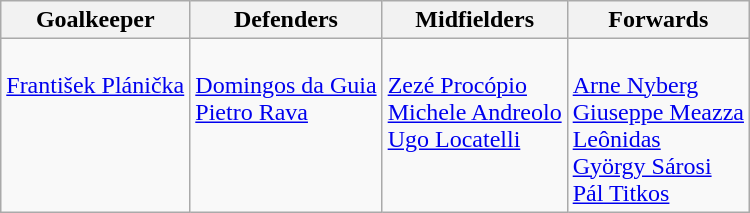<table class="wikitable">
<tr>
<th>Goalkeeper</th>
<th>Defenders</th>
<th>Midfielders</th>
<th>Forwards</th>
</tr>
<tr>
<td valign=top><br> <a href='#'>František Plánička</a> <br></td>
<td valign=top><br> <a href='#'>Domingos da Guia</a> <br>
 <a href='#'>Pietro Rava</a> <br></td>
<td valign=top><br> <a href='#'>Zezé Procópio</a> <br>
 <a href='#'>Michele Andreolo</a> <br>
 <a href='#'>Ugo Locatelli</a> <br></td>
<td valign=top><br> <a href='#'>Arne Nyberg</a> <br>
 <a href='#'>Giuseppe Meazza</a> <br>
 <a href='#'>Leônidas</a> <br>
 <a href='#'>György Sárosi</a> <br>
 <a href='#'>Pál Titkos</a></td>
</tr>
</table>
